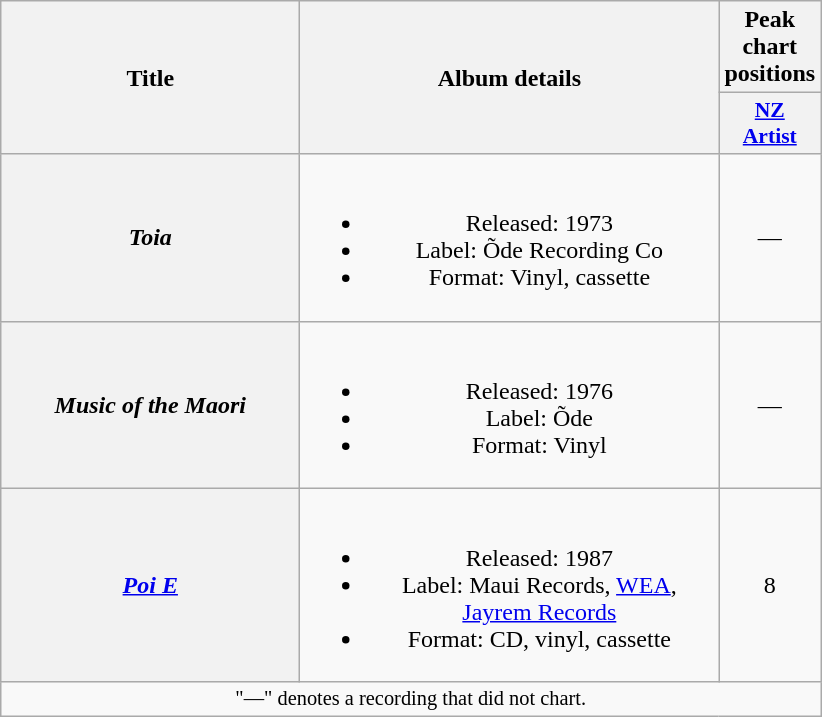<table class="wikitable plainrowheaders" style="text-align:center;">
<tr>
<th scope="col" rowspan="2" style="width:12em;">Title</th>
<th scope="col" rowspan="2" style="width:17em;">Album details</th>
<th scope="col" colspan="1">Peak chart positions</th>
</tr>
<tr>
<th scope="col" style="width:3em;font-size:90%;"><a href='#'>NZ<br>Artist</a><br></th>
</tr>
<tr>
<th scope="row"><em>Toia</em><br></th>
<td><br><ul><li>Released: 1973</li><li>Label: Õde Recording Co</li><li>Format: Vinyl, cassette</li></ul></td>
<td>—</td>
</tr>
<tr>
<th scope="row"><em>Music of the Maori</em><br></th>
<td><br><ul><li>Released: 1976</li><li>Label: Õde</li><li>Format: Vinyl</li></ul></td>
<td>—</td>
</tr>
<tr>
<th scope="row"><em><a href='#'>Poi E</a></em></th>
<td><br><ul><li>Released: 1987</li><li>Label: Maui Records, <a href='#'>WEA</a>, <a href='#'>Jayrem Records</a></li><li>Format: CD, vinyl, cassette</li></ul></td>
<td>8</td>
</tr>
<tr>
<td colspan="8" style="font-size:85%;">"—" denotes a recording that did not chart.</td>
</tr>
</table>
